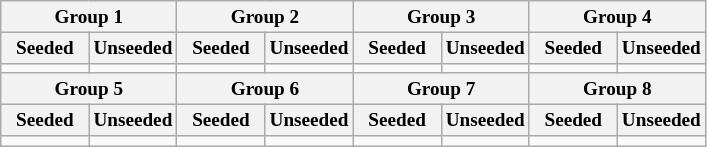<table class="wikitable" style="font-size:80%">
<tr>
<th colspan="2">Group 1</th>
<th colspan="2">Group 2</th>
<th colspan="2">Group 3</th>
<th colspan="2">Group 4</th>
</tr>
<tr>
<th width=12.5%>Seeded</th>
<th width=12.5%>Unseeded</th>
<th width=12.5%>Seeded</th>
<th width=12.5%>Unseeded</th>
<th width=12.5%>Seeded</th>
<th width=12.5%>Unseeded</th>
<th width=12.5%>Seeded</th>
<th width=12.5%>Unseeded</th>
</tr>
<tr>
<td valign=top></td>
<td valign=top></td>
<td valign=top></td>
<td valign=top></td>
<td valign=top></td>
<td valign=top></td>
<td valign=top></td>
<td valign=top></td>
</tr>
<tr>
<th colspan="2">Group 5</th>
<th colspan="2">Group 6</th>
<th colspan="2">Group 7</th>
<th colspan="2">Group 8</th>
</tr>
<tr>
<th width=12.5%>Seeded</th>
<th width=12.5%>Unseeded</th>
<th width=12.5%>Seeded</th>
<th width=12.5%>Unseeded</th>
<th width=12.5%>Seeded</th>
<th width=12.5%>Unseeded</th>
<th width=12.5%>Seeded</th>
<th width=12.5%>Unseeded</th>
</tr>
<tr>
<td valign=top></td>
<td valign=top></td>
<td valign=top></td>
<td valign=top></td>
<td valign=top></td>
<td valign=top></td>
<td valign=top></td>
<td valign=top></td>
</tr>
</table>
